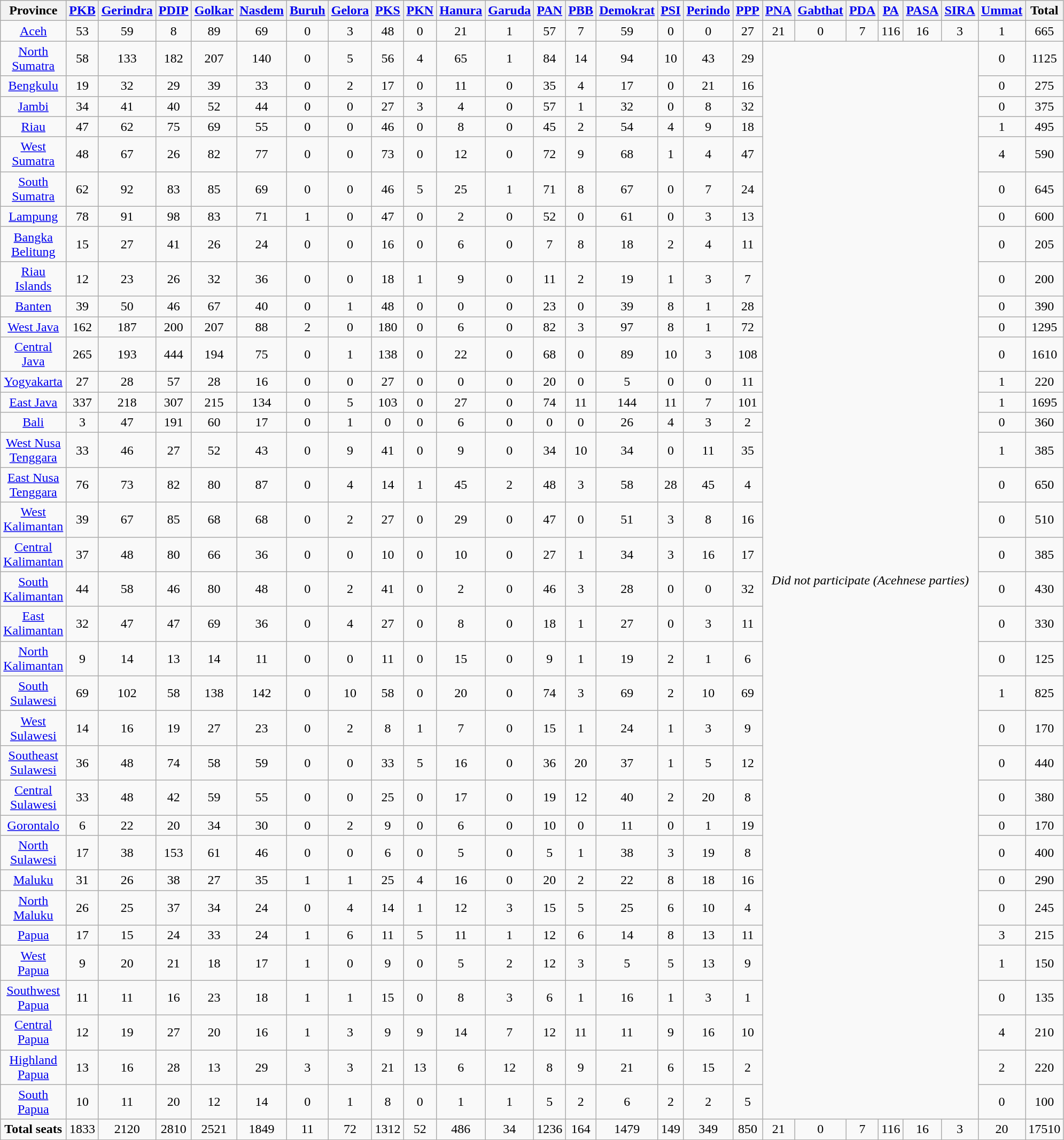<table class="wikitable sortable" style="text-align:center">
<tr>
<th>Province</th>
<th scope=col width=3%><a href='#'>PKB</a></th>
<th scope=col width=3%><a href='#'>Gerindra</a></th>
<th scope=col width=3%><a href='#'>PDIP</a></th>
<th scope=col width=3%><a href='#'>Golkar</a></th>
<th scope=col width=3%><a href='#'>Nasdem</a></th>
<th scope=col width=3%><a href='#'>Buruh</a></th>
<th scope=col width=3%><a href='#'>Gelora</a></th>
<th scope=col width=3%><a href='#'>PKS</a></th>
<th scope=col width=3%><a href='#'>PKN</a></th>
<th scope=col width=3%><a href='#'>Hanura</a></th>
<th scope=col width=3%><a href='#'>Garuda</a></th>
<th scope=col width=3%><a href='#'>PAN</a></th>
<th scope=col width=3%><a href='#'>PBB</a></th>
<th scope=col width=3%><a href='#'>Demokrat</a></th>
<th scope=col width=3%><a href='#'>PSI</a></th>
<th scope=col width=3%><a href='#'>Perindo</a></th>
<th scope=col width=3%><a href='#'>PPP</a></th>
<th scope=col width=3%><a href='#'>PNA</a></th>
<th scope=col width=3%><a href='#'>Gabthat</a></th>
<th scope=col width=3%><a href='#'>PDA</a></th>
<th scope=col width=3%><a href='#'>PA</a></th>
<th scope=col width=3%><a href='#'>PASA</a></th>
<th scope=col width=3%><a href='#'>SIRA</a></th>
<th scope=col width=3%><a href='#'>Ummat</a></th>
<th scope=col width=3%>Total</th>
</tr>
<tr>
<td><a href='#'>Aceh</a></td>
<td>53</td>
<td>59</td>
<td>8</td>
<td>89</td>
<td>69</td>
<td>0</td>
<td>3</td>
<td>48</td>
<td>0</td>
<td>21</td>
<td>1</td>
<td>57</td>
<td>7</td>
<td>59</td>
<td>0</td>
<td>0</td>
<td>27</td>
<td>21</td>
<td>0</td>
<td>7</td>
<td>116</td>
<td>16</td>
<td>3</td>
<td>1</td>
<td>665</td>
</tr>
<tr>
<td><a href='#'>North Sumatra</a></td>
<td>58</td>
<td>133</td>
<td>182</td>
<td>207</td>
<td>140</td>
<td>0</td>
<td>5</td>
<td>56</td>
<td>4</td>
<td>65</td>
<td>1</td>
<td>84</td>
<td>14</td>
<td>94</td>
<td>10</td>
<td>43</td>
<td>29</td>
<td colspan=6 rowspan=36><em>Did not participate (Acehnese parties)</em></td>
<td>0</td>
<td>1125</td>
</tr>
<tr>
<td><a href='#'>Bengkulu</a></td>
<td>19</td>
<td>32</td>
<td>29</td>
<td>39</td>
<td>33</td>
<td>0</td>
<td>2</td>
<td>17</td>
<td>0</td>
<td>11</td>
<td>0</td>
<td>35</td>
<td>4</td>
<td>17</td>
<td>0</td>
<td>21</td>
<td>16</td>
<td>0</td>
<td>275</td>
</tr>
<tr>
<td><a href='#'>Jambi</a></td>
<td>34</td>
<td>41</td>
<td>40</td>
<td>52</td>
<td>44</td>
<td>0</td>
<td>0</td>
<td>27</td>
<td>3</td>
<td>4</td>
<td>0</td>
<td>57</td>
<td>1</td>
<td>32</td>
<td>0</td>
<td>8</td>
<td>32</td>
<td>0</td>
<td>375</td>
</tr>
<tr>
<td><a href='#'>Riau</a></td>
<td>47</td>
<td>62</td>
<td>75</td>
<td>69</td>
<td>55</td>
<td>0</td>
<td>0</td>
<td>46</td>
<td>0</td>
<td>8</td>
<td>0</td>
<td>45</td>
<td>2</td>
<td>54</td>
<td>4</td>
<td>9</td>
<td>18</td>
<td>1</td>
<td>495</td>
</tr>
<tr>
<td><a href='#'>West Sumatra</a></td>
<td>48</td>
<td>67</td>
<td>26</td>
<td>82</td>
<td>77</td>
<td>0</td>
<td>0</td>
<td>73</td>
<td>0</td>
<td>12</td>
<td>0</td>
<td>72</td>
<td>9</td>
<td>68</td>
<td>1</td>
<td>4</td>
<td>47</td>
<td>4</td>
<td>590</td>
</tr>
<tr>
<td><a href='#'>South Sumatra</a></td>
<td>62</td>
<td>92</td>
<td>83</td>
<td>85</td>
<td>69</td>
<td>0</td>
<td>0</td>
<td>46</td>
<td>5</td>
<td>25</td>
<td>1</td>
<td>71</td>
<td>8</td>
<td>67</td>
<td>0</td>
<td>7</td>
<td>24</td>
<td>0</td>
<td>645</td>
</tr>
<tr>
<td><a href='#'>Lampung</a></td>
<td>78</td>
<td>91</td>
<td>98</td>
<td>83</td>
<td>71</td>
<td>1</td>
<td>0</td>
<td>47</td>
<td>0</td>
<td>2</td>
<td>0</td>
<td>52</td>
<td>0</td>
<td>61</td>
<td>0</td>
<td>3</td>
<td>13</td>
<td>0</td>
<td>600</td>
</tr>
<tr>
<td><a href='#'>Bangka Belitung</a></td>
<td>15</td>
<td>27</td>
<td>41</td>
<td>26</td>
<td>24</td>
<td>0</td>
<td>0</td>
<td>16</td>
<td>0</td>
<td>6</td>
<td>0</td>
<td>7</td>
<td>8</td>
<td>18</td>
<td>2</td>
<td>4</td>
<td>11</td>
<td>0</td>
<td>205</td>
</tr>
<tr>
<td><a href='#'>Riau Islands</a></td>
<td>12</td>
<td>23</td>
<td>26</td>
<td>32</td>
<td>36</td>
<td>0</td>
<td>0</td>
<td>18</td>
<td>1</td>
<td>9</td>
<td>0</td>
<td>11</td>
<td>2</td>
<td>19</td>
<td>1</td>
<td>3</td>
<td>7</td>
<td>0</td>
<td>200</td>
</tr>
<tr>
<td><a href='#'>Banten</a></td>
<td>39</td>
<td>50</td>
<td>46</td>
<td>67</td>
<td>40</td>
<td>0</td>
<td>1</td>
<td>48</td>
<td>0</td>
<td>0</td>
<td>0</td>
<td>23</td>
<td>0</td>
<td>39</td>
<td>8</td>
<td>1</td>
<td>28</td>
<td>0</td>
<td>390</td>
</tr>
<tr>
<td><a href='#'>West Java</a></td>
<td>162</td>
<td>187</td>
<td>200</td>
<td>207</td>
<td>88</td>
<td>2</td>
<td>0</td>
<td>180</td>
<td>0</td>
<td>6</td>
<td>0</td>
<td>82</td>
<td>3</td>
<td>97</td>
<td>8</td>
<td>1</td>
<td>72</td>
<td>0</td>
<td>1295</td>
</tr>
<tr>
<td><a href='#'>Central Java</a></td>
<td>265</td>
<td>193</td>
<td>444</td>
<td>194</td>
<td>75</td>
<td>0</td>
<td>1</td>
<td>138</td>
<td>0</td>
<td>22</td>
<td>0</td>
<td>68</td>
<td>0</td>
<td>89</td>
<td>10</td>
<td>3</td>
<td>108</td>
<td>0</td>
<td>1610</td>
</tr>
<tr>
<td><a href='#'>Yogyakarta</a></td>
<td>27</td>
<td>28</td>
<td>57</td>
<td>28</td>
<td>16</td>
<td>0</td>
<td>0</td>
<td>27</td>
<td>0</td>
<td>0</td>
<td>0</td>
<td>20</td>
<td>0</td>
<td>5</td>
<td>0</td>
<td>0</td>
<td>11</td>
<td>1</td>
<td>220</td>
</tr>
<tr>
<td><a href='#'>East Java</a></td>
<td>337</td>
<td>218</td>
<td>307</td>
<td>215</td>
<td>134</td>
<td>0</td>
<td>5</td>
<td>103</td>
<td>0</td>
<td>27</td>
<td>0</td>
<td>74</td>
<td>11</td>
<td>144</td>
<td>11</td>
<td>7</td>
<td>101</td>
<td>1</td>
<td>1695</td>
</tr>
<tr>
<td><a href='#'>Bali</a></td>
<td>3</td>
<td>47</td>
<td>191</td>
<td>60</td>
<td>17</td>
<td>0</td>
<td>1</td>
<td>0</td>
<td>0</td>
<td>6</td>
<td>0</td>
<td>0</td>
<td>0</td>
<td>26</td>
<td>4</td>
<td>3</td>
<td>2</td>
<td>0</td>
<td>360</td>
</tr>
<tr>
<td><a href='#'>West Nusa Tenggara</a></td>
<td>33</td>
<td>46</td>
<td>27</td>
<td>52</td>
<td>43</td>
<td>0</td>
<td>9</td>
<td>41</td>
<td>0</td>
<td>9</td>
<td>0</td>
<td>34</td>
<td>10</td>
<td>34</td>
<td>0</td>
<td>11</td>
<td>35</td>
<td>1</td>
<td>385</td>
</tr>
<tr>
<td><a href='#'>East Nusa Tenggara</a></td>
<td>76</td>
<td>73</td>
<td>82</td>
<td>80</td>
<td>87</td>
<td>0</td>
<td>4</td>
<td>14</td>
<td>1</td>
<td>45</td>
<td>2</td>
<td>48</td>
<td>3</td>
<td>58</td>
<td>28</td>
<td>45</td>
<td>4</td>
<td>0</td>
<td>650</td>
</tr>
<tr>
<td><a href='#'>West Kalimantan</a></td>
<td>39</td>
<td>67</td>
<td>85</td>
<td>68</td>
<td>68</td>
<td>0</td>
<td>2</td>
<td>27</td>
<td>0</td>
<td>29</td>
<td>0</td>
<td>47</td>
<td>0</td>
<td>51</td>
<td>3</td>
<td>8</td>
<td>16</td>
<td>0</td>
<td>510</td>
</tr>
<tr>
<td><a href='#'>Central Kalimantan</a></td>
<td>37</td>
<td>48</td>
<td>80</td>
<td>66</td>
<td>36</td>
<td>0</td>
<td>0</td>
<td>10</td>
<td>0</td>
<td>10</td>
<td>0</td>
<td>27</td>
<td>1</td>
<td>34</td>
<td>3</td>
<td>16</td>
<td>17</td>
<td>0</td>
<td>385</td>
</tr>
<tr>
<td><a href='#'>South Kalimantan</a></td>
<td>44</td>
<td>58</td>
<td>46</td>
<td>80</td>
<td>48</td>
<td>0</td>
<td>2</td>
<td>41</td>
<td>0</td>
<td>2</td>
<td>0</td>
<td>46</td>
<td>3</td>
<td>28</td>
<td>0</td>
<td>0</td>
<td>32</td>
<td>0</td>
<td>430</td>
</tr>
<tr>
<td><a href='#'>East Kalimantan</a></td>
<td>32</td>
<td>47</td>
<td>47</td>
<td>69</td>
<td>36</td>
<td>0</td>
<td>4</td>
<td>27</td>
<td>0</td>
<td>8</td>
<td>0</td>
<td>18</td>
<td>1</td>
<td>27</td>
<td>0</td>
<td>3</td>
<td>11</td>
<td>0</td>
<td>330</td>
</tr>
<tr>
<td><a href='#'>North Kalimantan</a></td>
<td>9</td>
<td>14</td>
<td>13</td>
<td>14</td>
<td>11</td>
<td>0</td>
<td>0</td>
<td>11</td>
<td>0</td>
<td>15</td>
<td>0</td>
<td>9</td>
<td>1</td>
<td>19</td>
<td>2</td>
<td>1</td>
<td>6</td>
<td>0</td>
<td>125</td>
</tr>
<tr>
<td><a href='#'>South Sulawesi</a></td>
<td>69</td>
<td>102</td>
<td>58</td>
<td>138</td>
<td>142</td>
<td>0</td>
<td>10</td>
<td>58</td>
<td>0</td>
<td>20</td>
<td>0</td>
<td>74</td>
<td>3</td>
<td>69</td>
<td>2</td>
<td>10</td>
<td>69</td>
<td>1</td>
<td>825</td>
</tr>
<tr>
<td><a href='#'>West Sulawesi</a></td>
<td>14</td>
<td>16</td>
<td>19</td>
<td>27</td>
<td>23</td>
<td>0</td>
<td>2</td>
<td>8</td>
<td>1</td>
<td>7</td>
<td>0</td>
<td>15</td>
<td>1</td>
<td>24</td>
<td>1</td>
<td>3</td>
<td>9</td>
<td>0</td>
<td>170</td>
</tr>
<tr>
<td><a href='#'>Southeast Sulawesi</a></td>
<td>36</td>
<td>48</td>
<td>74</td>
<td>58</td>
<td>59</td>
<td>0</td>
<td>0</td>
<td>33</td>
<td>5</td>
<td>16</td>
<td>0</td>
<td>36</td>
<td>20</td>
<td>37</td>
<td>1</td>
<td>5</td>
<td>12</td>
<td>0</td>
<td>440</td>
</tr>
<tr>
<td><a href='#'>Central Sulawesi</a></td>
<td>33</td>
<td>48</td>
<td>42</td>
<td>59</td>
<td>55</td>
<td>0</td>
<td>0</td>
<td>25</td>
<td>0</td>
<td>17</td>
<td>0</td>
<td>19</td>
<td>12</td>
<td>40</td>
<td>2</td>
<td>20</td>
<td>8</td>
<td>0</td>
<td>380</td>
</tr>
<tr>
<td><a href='#'>Gorontalo</a></td>
<td>6</td>
<td>22</td>
<td>20</td>
<td>34</td>
<td>30</td>
<td>0</td>
<td>2</td>
<td>9</td>
<td>0</td>
<td>6</td>
<td>0</td>
<td>10</td>
<td>0</td>
<td>11</td>
<td>0</td>
<td>1</td>
<td>19</td>
<td>0</td>
<td>170</td>
</tr>
<tr>
<td><a href='#'>North Sulawesi</a></td>
<td>17</td>
<td>38</td>
<td>153</td>
<td>61</td>
<td>46</td>
<td>0</td>
<td>0</td>
<td>6</td>
<td>0</td>
<td>5</td>
<td>0</td>
<td>5</td>
<td>1</td>
<td>38</td>
<td>3</td>
<td>19</td>
<td>8</td>
<td>0</td>
<td>400</td>
</tr>
<tr>
<td><a href='#'>Maluku</a></td>
<td>31</td>
<td>26</td>
<td>38</td>
<td>27</td>
<td>35</td>
<td>1</td>
<td>1</td>
<td>25</td>
<td>4</td>
<td>16</td>
<td>0</td>
<td>20</td>
<td>2</td>
<td>22</td>
<td>8</td>
<td>18</td>
<td>16</td>
<td>0</td>
<td>290</td>
</tr>
<tr>
<td><a href='#'>North Maluku</a></td>
<td>26</td>
<td>25</td>
<td>37</td>
<td>34</td>
<td>24</td>
<td>0</td>
<td>4</td>
<td>14</td>
<td>1</td>
<td>12</td>
<td>3</td>
<td>15</td>
<td>5</td>
<td>25</td>
<td>6</td>
<td>10</td>
<td>4</td>
<td>0</td>
<td>245</td>
</tr>
<tr>
<td><a href='#'>Papua</a></td>
<td>17</td>
<td>15</td>
<td>24</td>
<td>33</td>
<td>24</td>
<td>1</td>
<td>6</td>
<td>11</td>
<td>5</td>
<td>11</td>
<td>1</td>
<td>12</td>
<td>6</td>
<td>14</td>
<td>8</td>
<td>13</td>
<td>11</td>
<td>3</td>
<td>215</td>
</tr>
<tr>
<td><a href='#'>West Papua</a></td>
<td>9</td>
<td>20</td>
<td>21</td>
<td>18</td>
<td>17</td>
<td>1</td>
<td>0</td>
<td>9</td>
<td>0</td>
<td>5</td>
<td>2</td>
<td>12</td>
<td>3</td>
<td>5</td>
<td>5</td>
<td>13</td>
<td>9</td>
<td>1</td>
<td>150</td>
</tr>
<tr>
<td><a href='#'>Southwest Papua</a></td>
<td>11</td>
<td>11</td>
<td>16</td>
<td>23</td>
<td>18</td>
<td>1</td>
<td>1</td>
<td>15</td>
<td>0</td>
<td>8</td>
<td>3</td>
<td>6</td>
<td>1</td>
<td>16</td>
<td>1</td>
<td>3</td>
<td>1</td>
<td>0</td>
<td>135</td>
</tr>
<tr>
<td><a href='#'>Central Papua</a></td>
<td>12</td>
<td>19</td>
<td>27</td>
<td>20</td>
<td>16</td>
<td>1</td>
<td>3</td>
<td>9</td>
<td>9</td>
<td>14</td>
<td>7</td>
<td>12</td>
<td>11</td>
<td>11</td>
<td>9</td>
<td>16</td>
<td>10</td>
<td>4</td>
<td>210</td>
</tr>
<tr>
<td><a href='#'>Highland Papua</a></td>
<td>13</td>
<td>16</td>
<td>28</td>
<td>13</td>
<td>29</td>
<td>3</td>
<td>3</td>
<td>21</td>
<td>13</td>
<td>6</td>
<td>12</td>
<td>8</td>
<td>9</td>
<td>21</td>
<td>6</td>
<td>15</td>
<td>2</td>
<td>2</td>
<td>220</td>
</tr>
<tr>
<td><a href='#'>South Papua</a></td>
<td>10</td>
<td>11</td>
<td>20</td>
<td>12</td>
<td>14</td>
<td>0</td>
<td>1</td>
<td>8</td>
<td>0</td>
<td>1</td>
<td>1</td>
<td>5</td>
<td>2</td>
<td>6</td>
<td>2</td>
<td>2</td>
<td>5</td>
<td>0</td>
<td>100</td>
</tr>
<tr>
<td><strong>Total seats</strong></td>
<td>1833 </td>
<td>2120 </td>
<td>2810 </td>
<td>2521 </td>
<td>1849 </td>
<td>11 </td>
<td>72 </td>
<td>1312 </td>
<td>52 </td>
<td>486 </td>
<td>34 </td>
<td>1236 </td>
<td>164 </td>
<td>1479 </td>
<td>149 </td>
<td>349 </td>
<td>850 </td>
<td>21 </td>
<td>0 </td>
<td>7 </td>
<td>116 </td>
<td>16 </td>
<td>3 </td>
<td>20 </td>
<td>17510</td>
</tr>
</table>
